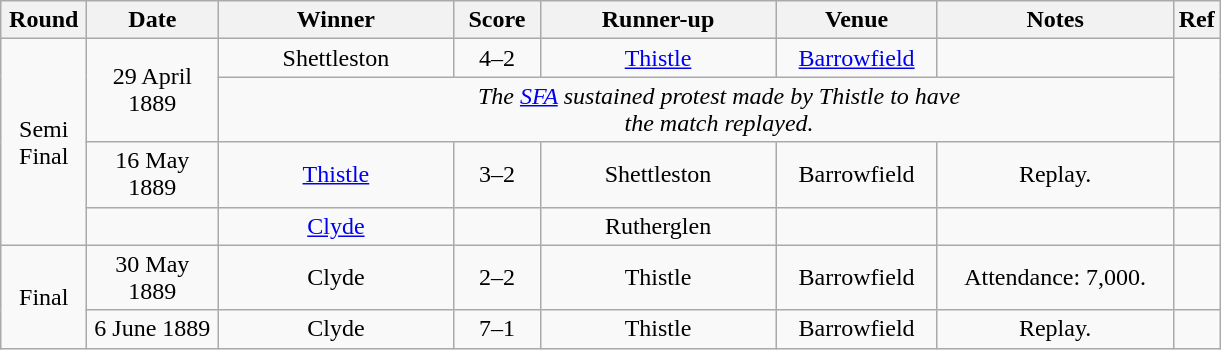<table class="wikitable sortable" style="text-align: center;">
<tr>
<th width="50">Round</th>
<th width="80">Date</th>
<th width="150">Winner</th>
<th width="50">Score</th>
<th width="150">Runner-up</th>
<th width="100">Venue</th>
<th width="150">Notes</th>
<th>Ref</th>
</tr>
<tr>
<td rowspan = "4">Semi Final</td>
<td rowspan = "2">29 April 1889</td>
<td>Shettleston</td>
<td>4–2</td>
<td><a href='#'>Thistle</a></td>
<td><a href='#'>Barrowfield</a></td>
<td></td>
<td rowspan = "2"></td>
</tr>
<tr>
<td colspan = "6"><em>The <a href='#'>SFA</a> sustained protest made by Thistle to have<br>the match replayed.</em></td>
</tr>
<tr>
<td>16 May 1889</td>
<td><a href='#'>Thistle</a></td>
<td>3–2</td>
<td>Shettleston</td>
<td>Barrowfield</td>
<td>Replay.</td>
<td></td>
</tr>
<tr>
<td></td>
<td><a href='#'>Clyde</a></td>
<td></td>
<td>Rutherglen</td>
<td></td>
<td></td>
<td></td>
</tr>
<tr>
<td rowspan = "2">Final</td>
<td>30 May 1889</td>
<td>Clyde</td>
<td>2–2</td>
<td>Thistle</td>
<td>Barrowfield</td>
<td>Attendance: 7,000.</td>
<td></td>
</tr>
<tr>
<td>6 June 1889</td>
<td>Clyde</td>
<td>7–1</td>
<td>Thistle</td>
<td>Barrowfield</td>
<td>Replay.</td>
<td></td>
</tr>
</table>
